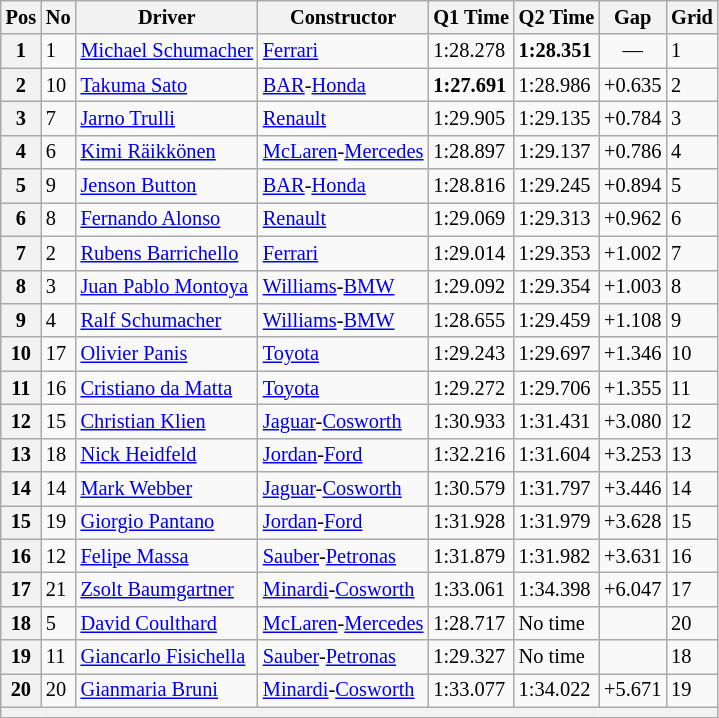<table class="wikitable sortable" style="font-size: 85%;">
<tr>
<th>Pos</th>
<th>No</th>
<th>Driver</th>
<th>Constructor</th>
<th>Q1 Time</th>
<th>Q2 Time</th>
<th>Gap</th>
<th>Grid</th>
</tr>
<tr>
<th>1</th>
<td>1</td>
<td> <a href='#'>Michael Schumacher</a></td>
<td><a href='#'>Ferrari</a></td>
<td>1:28.278</td>
<td><strong>1:28.351</strong></td>
<td align="center">—</td>
<td>1</td>
</tr>
<tr>
<th>2</th>
<td>10</td>
<td> <a href='#'>Takuma Sato</a></td>
<td><a href='#'>BAR</a>-<a href='#'>Honda</a></td>
<td><strong>1:27.691</strong></td>
<td>1:28.986</td>
<td>+0.635</td>
<td>2</td>
</tr>
<tr>
<th>3</th>
<td>7</td>
<td> <a href='#'>Jarno Trulli</a></td>
<td><a href='#'>Renault</a></td>
<td>1:29.905</td>
<td>1:29.135</td>
<td>+0.784</td>
<td>3</td>
</tr>
<tr>
<th>4</th>
<td>6</td>
<td> <a href='#'>Kimi Räikkönen</a></td>
<td><a href='#'>McLaren</a>-<a href='#'>Mercedes</a></td>
<td>1:28.897</td>
<td>1:29.137</td>
<td>+0.786</td>
<td>4</td>
</tr>
<tr>
<th>5</th>
<td>9</td>
<td> <a href='#'>Jenson Button</a></td>
<td><a href='#'>BAR</a>-<a href='#'>Honda</a></td>
<td>1:28.816</td>
<td>1:29.245</td>
<td>+0.894</td>
<td>5</td>
</tr>
<tr>
<th>6</th>
<td>8</td>
<td> <a href='#'>Fernando Alonso</a></td>
<td><a href='#'>Renault</a></td>
<td>1:29.069</td>
<td>1:29.313</td>
<td>+0.962</td>
<td>6</td>
</tr>
<tr>
<th>7</th>
<td>2</td>
<td> <a href='#'>Rubens Barrichello</a></td>
<td><a href='#'>Ferrari</a></td>
<td>1:29.014</td>
<td>1:29.353</td>
<td>+1.002</td>
<td>7</td>
</tr>
<tr>
<th>8</th>
<td>3</td>
<td> <a href='#'>Juan Pablo Montoya</a></td>
<td><a href='#'>Williams</a>-<a href='#'>BMW</a></td>
<td>1:29.092</td>
<td>1:29.354</td>
<td>+1.003</td>
<td>8</td>
</tr>
<tr>
<th>9</th>
<td>4</td>
<td> <a href='#'>Ralf Schumacher</a></td>
<td><a href='#'>Williams</a>-<a href='#'>BMW</a></td>
<td>1:28.655</td>
<td>1:29.459</td>
<td>+1.108</td>
<td>9</td>
</tr>
<tr>
<th>10</th>
<td>17</td>
<td> <a href='#'>Olivier Panis</a></td>
<td><a href='#'>Toyota</a></td>
<td>1:29.243</td>
<td>1:29.697</td>
<td>+1.346</td>
<td>10</td>
</tr>
<tr>
<th>11</th>
<td>16</td>
<td> <a href='#'>Cristiano da Matta</a></td>
<td><a href='#'>Toyota</a></td>
<td>1:29.272</td>
<td>1:29.706</td>
<td>+1.355</td>
<td>11</td>
</tr>
<tr>
<th>12</th>
<td>15</td>
<td> <a href='#'>Christian Klien</a></td>
<td><a href='#'>Jaguar</a>-<a href='#'>Cosworth</a></td>
<td>1:30.933</td>
<td>1:31.431</td>
<td>+3.080</td>
<td>12</td>
</tr>
<tr>
<th>13</th>
<td>18</td>
<td> <a href='#'>Nick Heidfeld</a></td>
<td><a href='#'>Jordan</a>-<a href='#'>Ford</a></td>
<td>1:32.216</td>
<td>1:31.604</td>
<td>+3.253</td>
<td>13</td>
</tr>
<tr>
<th>14</th>
<td>14</td>
<td> <a href='#'>Mark Webber</a></td>
<td><a href='#'>Jaguar</a>-<a href='#'>Cosworth</a></td>
<td>1:30.579</td>
<td>1:31.797</td>
<td>+3.446</td>
<td>14</td>
</tr>
<tr>
<th>15</th>
<td>19</td>
<td> <a href='#'>Giorgio Pantano</a></td>
<td><a href='#'>Jordan</a>-<a href='#'>Ford</a></td>
<td>1:31.928</td>
<td>1:31.979</td>
<td>+3.628</td>
<td>15</td>
</tr>
<tr>
<th>16</th>
<td>12</td>
<td> <a href='#'>Felipe Massa</a></td>
<td><a href='#'>Sauber</a>-<a href='#'>Petronas</a></td>
<td>1:31.879</td>
<td>1:31.982</td>
<td>+3.631</td>
<td>16</td>
</tr>
<tr>
<th>17</th>
<td>21</td>
<td> <a href='#'>Zsolt Baumgartner</a></td>
<td><a href='#'>Minardi</a>-<a href='#'>Cosworth</a></td>
<td>1:33.061</td>
<td>1:34.398</td>
<td>+6.047</td>
<td>17</td>
</tr>
<tr>
<th>18</th>
<td>5</td>
<td> <a href='#'>David Coulthard</a></td>
<td><a href='#'>McLaren</a>-<a href='#'>Mercedes</a></td>
<td>1:28.717</td>
<td>No time</td>
<td></td>
<td>20</td>
</tr>
<tr>
<th>19</th>
<td>11</td>
<td> <a href='#'>Giancarlo Fisichella</a></td>
<td><a href='#'>Sauber</a>-<a href='#'>Petronas</a></td>
<td>1:29.327</td>
<td>No time</td>
<td></td>
<td>18</td>
</tr>
<tr>
<th>20</th>
<td>20</td>
<td> <a href='#'>Gianmaria Bruni</a></td>
<td><a href='#'>Minardi</a>-<a href='#'>Cosworth</a></td>
<td>1:33.077</td>
<td>1:34.022</td>
<td>+5.671</td>
<td>19</td>
</tr>
<tr>
<th colspan="8"></th>
</tr>
</table>
